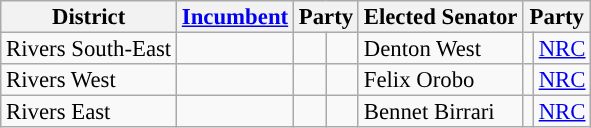<table class="sortable wikitable" style="font-size:95%;line-height:14px;">
<tr>
<th class="unsortable">District</th>
<th class="unsortable"><a href='#'>Incumbent</a></th>
<th colspan="2">Party</th>
<th class="unsortable">Elected Senator</th>
<th colspan="2">Party</th>
</tr>
<tr>
<td>Rivers South-East</td>
<td></td>
<td></td>
<td></td>
<td>Denton West</td>
<td style="background:"></td>
<td><a href='#'>NRC</a></td>
</tr>
<tr>
<td>Rivers West</td>
<td></td>
<td></td>
<td></td>
<td>Felix Orobo</td>
<td style="background:"></td>
<td><a href='#'>NRC</a></td>
</tr>
<tr>
<td>Rivers East</td>
<td></td>
<td></td>
<td></td>
<td>Bennet Birrari</td>
<td style="background:"></td>
<td><a href='#'>NRC</a></td>
</tr>
</table>
